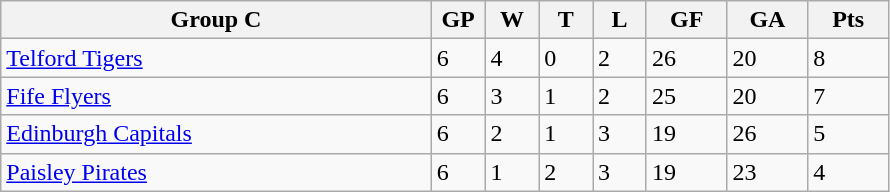<table class="wikitable">
<tr>
<th width="40%">Group C</th>
<th width="5%">GP</th>
<th width="5%">W</th>
<th width="5%">T</th>
<th width="5%">L</th>
<th width="7.5%">GF</th>
<th width="7.5%">GA</th>
<th width="7.5%">Pts</th>
</tr>
<tr>
<td><a href='#'>Telford Tigers</a></td>
<td>6</td>
<td>4</td>
<td>0</td>
<td>2</td>
<td>26</td>
<td>20</td>
<td>8</td>
</tr>
<tr>
<td><a href='#'>Fife Flyers</a></td>
<td>6</td>
<td>3</td>
<td>1</td>
<td>2</td>
<td>25</td>
<td>20</td>
<td>7</td>
</tr>
<tr>
<td><a href='#'>Edinburgh Capitals</a></td>
<td>6</td>
<td>2</td>
<td>1</td>
<td>3</td>
<td>19</td>
<td>26</td>
<td>5</td>
</tr>
<tr>
<td><a href='#'>Paisley Pirates</a></td>
<td>6</td>
<td>1</td>
<td>2</td>
<td>3</td>
<td>19</td>
<td>23</td>
<td>4</td>
</tr>
</table>
